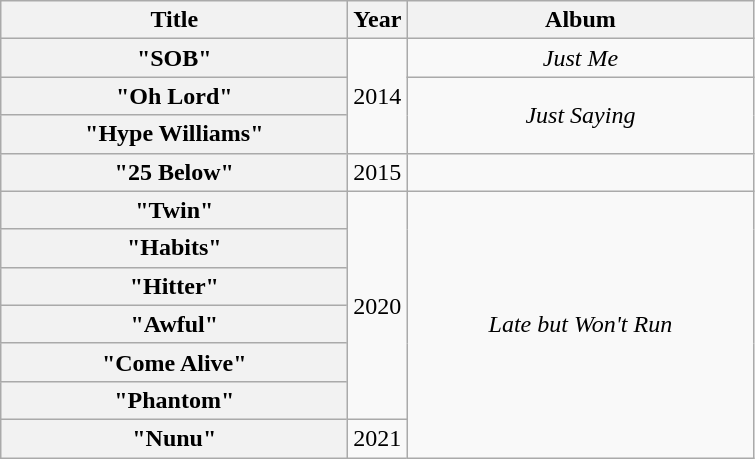<table class="wikitable plainrowheaders" style="text-align:center;">
<tr>
<th scope="col" style="width:14em;">Title</th>
<th scope="col">Year</th>
<th scope="col" style="width:14em;">Album</th>
</tr>
<tr>
<th scope="row">"SOB"</th>
<td rowspan="3">2014</td>
<td><em>Just Me</em></td>
</tr>
<tr>
<th scope="row">"Oh Lord"</th>
<td rowspan="2"><em>Just Saying</em></td>
</tr>
<tr>
<th scope="row">"Hype Williams"</th>
</tr>
<tr>
<th scope="row">"25 Below"</th>
<td>2015</td>
<td></td>
</tr>
<tr>
<th scope="row">"Twin" </th>
<td rowspan="6">2020</td>
<td rowspan="7"><em>Late but Won't Run</em></td>
</tr>
<tr>
<th scope="row">"Habits"</th>
</tr>
<tr>
<th scope="row">"Hitter" </th>
</tr>
<tr>
<th scope="row">"Awful"</th>
</tr>
<tr>
<th scope="row">"Come Alive" </th>
</tr>
<tr>
<th scope="row">"Phantom" </th>
</tr>
<tr>
<th scope="row">"Nunu"</th>
<td>2021</td>
</tr>
</table>
